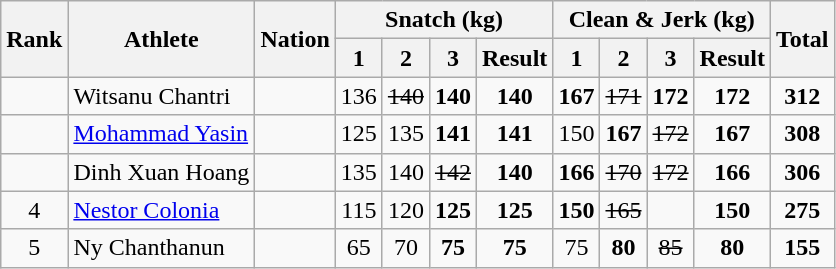<table class="wikitable sortable" style="text-align:center;">
<tr>
<th rowspan=2>Rank</th>
<th rowspan=2>Athlete</th>
<th rowspan=2>Nation</th>
<th colspan=4>Snatch (kg)</th>
<th colspan=4>Clean & Jerk (kg)</th>
<th rowspan=2>Total</th>
</tr>
<tr>
<th>1</th>
<th>2</th>
<th>3</th>
<th>Result</th>
<th>1</th>
<th>2</th>
<th>3</th>
<th>Result</th>
</tr>
<tr>
<td></td>
<td align=left>Witsanu Chantri</td>
<td align=left></td>
<td>136</td>
<td><s>140</s></td>
<td><strong>140</strong></td>
<td><strong>140</strong></td>
<td><strong>167</strong></td>
<td><s>171</s></td>
<td><strong>172</strong></td>
<td><strong>172</strong></td>
<td><strong>312</strong></td>
</tr>
<tr>
<td></td>
<td align=left><a href='#'>Mohammad Yasin</a></td>
<td align=left></td>
<td>125</td>
<td>135</td>
<td><strong>141</strong></td>
<td><strong>141</strong></td>
<td>150</td>
<td><strong>167</strong></td>
<td><s>172</s></td>
<td><strong>167</strong></td>
<td><strong>308</strong></td>
</tr>
<tr>
<td></td>
<td align=left>Dinh Xuan Hoang</td>
<td align=left></td>
<td>135</td>
<td>140</td>
<td><s>142</s></td>
<td><strong>140</strong></td>
<td><strong>166</strong></td>
<td><s>170</s></td>
<td><s>172</s></td>
<td><strong>166</strong></td>
<td><strong>306</strong></td>
</tr>
<tr>
<td>4</td>
<td align=left><a href='#'>Nestor Colonia</a></td>
<td align=left></td>
<td>115</td>
<td>120</td>
<td><strong>125</strong></td>
<td><strong>125</strong></td>
<td><strong>150</strong></td>
<td><s>165</s></td>
<td></td>
<td><strong>150</strong></td>
<td><strong>275</strong></td>
</tr>
<tr>
<td>5</td>
<td align=left>Ny Chanthanun</td>
<td align=left></td>
<td>65</td>
<td>70</td>
<td><strong>75</strong></td>
<td><strong>75</strong></td>
<td>75</td>
<td><strong>80</strong></td>
<td><s>85</s></td>
<td><strong>80</strong></td>
<td><strong>155</strong></td>
</tr>
</table>
